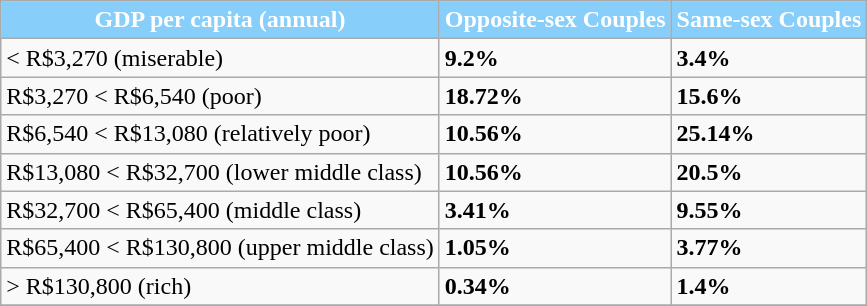<table class="wikitable">
<tr>
<th style="background:#87CEFA; color:white">GDP per capita (annual)</th>
<th style="background:#87CEFA; color:white">Opposite-sex Couples</th>
<th style="background:#87CEFA; color:white">Same-sex Couples</th>
</tr>
<tr>
<td>< R$3,270 (miserable)</td>
<td><strong>9.2%</strong></td>
<td><strong>3.4%</strong></td>
</tr>
<tr>
<td>R$3,270 < R$6,540 (poor)</td>
<td><strong>18.72%</strong></td>
<td><strong>15.6%</strong></td>
</tr>
<tr>
<td>R$6,540 < R$13,080 (relatively poor)</td>
<td><strong>10.56%</strong></td>
<td><strong>25.14%</strong></td>
</tr>
<tr>
<td>R$13,080 < R$32,700 (lower middle class)</td>
<td><strong>10.56%</strong></td>
<td><strong>20.5%</strong></td>
</tr>
<tr>
<td>R$32,700 < R$65,400 (middle class)</td>
<td><strong>3.41%</strong></td>
<td><strong>9.55%</strong></td>
</tr>
<tr>
<td>R$65,400 < R$130,800 (upper middle class)</td>
<td><strong>1.05%</strong></td>
<td><strong>3.77%</strong></td>
</tr>
<tr>
<td>> R$130,800 (rich)</td>
<td><strong>0.34%</strong></td>
<td><strong>1.4%</strong></td>
</tr>
<tr>
</tr>
</table>
